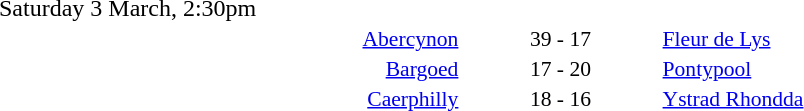<table style="width:70%;" cellspacing="1">
<tr>
<th width=35%></th>
<th width=15%></th>
<th></th>
</tr>
<tr>
<td>Saturday 3 March, 2:30pm</td>
</tr>
<tr style=font-size:90%>
<td align=right><a href='#'>Abercynon</a></td>
<td align=center>39 - 17</td>
<td><a href='#'>Fleur de Lys</a></td>
</tr>
<tr style=font-size:90%>
<td align=right><a href='#'>Bargoed</a></td>
<td align=center>17 - 20</td>
<td><a href='#'>Pontypool</a></td>
</tr>
<tr style=font-size:90%>
<td align=right><a href='#'>Caerphilly</a></td>
<td align=center>18 - 16</td>
<td><a href='#'>Ystrad Rhondda</a></td>
</tr>
</table>
